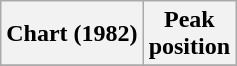<table class="wikitable plainrowheaders">
<tr>
<th scope="col">Chart (1982)</th>
<th scope="col">Peak<br>position</th>
</tr>
<tr>
</tr>
</table>
